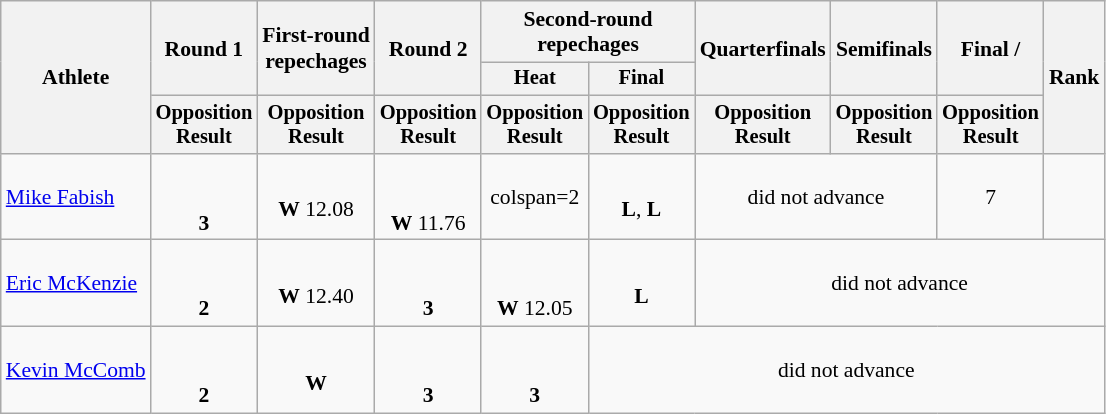<table class="wikitable" style="font-size:90%;text-align:center;">
<tr>
<th rowspan=3>Athlete</th>
<th rowspan=2>Round 1</th>
<th rowspan=2>First-round<br>repechages</th>
<th rowspan=2>Round 2</th>
<th colspan=2>Second-round<br>repechages</th>
<th rowspan=2>Quarterfinals</th>
<th rowspan=2>Semifinals</th>
<th rowspan=2>Final / </th>
<th rowspan=3>Rank</th>
</tr>
<tr style="font-size:95%">
<th>Heat</th>
<th>Final</th>
</tr>
<tr style="font-size:95%">
<th>Opposition<br>Result</th>
<th>Opposition<br>Result</th>
<th>Opposition<br>Result</th>
<th>Opposition<br>Result</th>
<th>Opposition<br>Result</th>
<th>Opposition<br>Result</th>
<th>Opposition<br>Result</th>
<th>Opposition<br>Result</th>
</tr>
<tr>
<td style="text-align:left;"><a href='#'>Mike Fabish</a></td>
<td><br><br><strong>3</strong></td>
<td><br><strong>W</strong> 12.08</td>
<td><br><br><strong>W</strong> 11.76</td>
<td>colspan=2 </td>
<td><br><strong>L</strong>, <strong>L</strong></td>
<td colspan=2>did not advance</td>
<td>7</td>
</tr>
<tr>
<td style="text-align:left;"><a href='#'>Eric McKenzie</a></td>
<td><br><br><strong>2</strong></td>
<td><br><strong>W</strong> 12.40</td>
<td><br><br><strong>3</strong></td>
<td><br><br><strong>W</strong> 12.05</td>
<td><br><strong>L</strong></td>
<td colspan=4>did not advance</td>
</tr>
<tr>
<td style="text-align:left;"><a href='#'>Kevin McComb</a></td>
<td><br><br><strong>2</strong></td>
<td><br><strong>W</strong> </td>
<td><br><br><strong>3</strong></td>
<td><br><br><strong>3</strong></td>
<td colspan=5>did not advance</td>
</tr>
</table>
